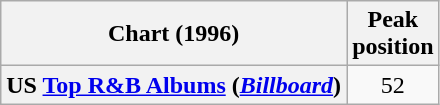<table class="wikitable sortable plainrowheaders" style="text-align:center">
<tr>
<th scope="col">Chart (1996)</th>
<th scope="col">Peak<br>position</th>
</tr>
<tr>
<th scope="row">US <a href='#'>Top R&B Albums</a> (<em><a href='#'>Billboard</a></em>)</th>
<td>52</td>
</tr>
</table>
